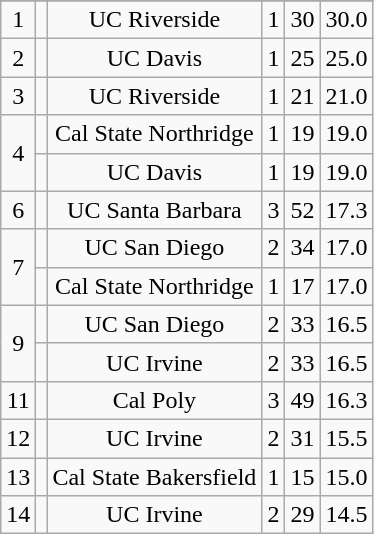<table class="wikitable sortable" style="text-align:center">
<tr>
</tr>
<tr>
<td>1</td>
<td></td>
<td>UC Riverside</td>
<td>1</td>
<td>30</td>
<td>30.0</td>
</tr>
<tr>
<td>2</td>
<td></td>
<td>UC Davis</td>
<td>1</td>
<td>25</td>
<td>25.0</td>
</tr>
<tr>
<td>3</td>
<td></td>
<td>UC Riverside</td>
<td>1</td>
<td>21</td>
<td>21.0</td>
</tr>
<tr>
<td rowspan="2">4</td>
<td></td>
<td>Cal State Northridge</td>
<td>1</td>
<td>19</td>
<td>19.0</td>
</tr>
<tr>
<td></td>
<td>UC Davis</td>
<td>1</td>
<td>19</td>
<td>19.0</td>
</tr>
<tr>
<td>6</td>
<td></td>
<td>UC Santa Barbara</td>
<td>3</td>
<td>52</td>
<td>17.3</td>
</tr>
<tr>
<td rowspan="2">7</td>
<td></td>
<td>UC San Diego</td>
<td>2</td>
<td>34</td>
<td>17.0</td>
</tr>
<tr>
<td></td>
<td>Cal State Northridge</td>
<td>1</td>
<td>17</td>
<td>17.0</td>
</tr>
<tr>
<td rowspan="2">9</td>
<td></td>
<td>UC San Diego</td>
<td>2</td>
<td>33</td>
<td>16.5</td>
</tr>
<tr>
<td></td>
<td>UC Irvine</td>
<td>2</td>
<td>33</td>
<td>16.5</td>
</tr>
<tr>
<td>11</td>
<td></td>
<td>Cal Poly</td>
<td>3</td>
<td>49</td>
<td>16.3</td>
</tr>
<tr>
<td>12</td>
<td></td>
<td>UC Irvine</td>
<td>2</td>
<td>31</td>
<td>15.5</td>
</tr>
<tr>
<td>13</td>
<td></td>
<td>Cal State Bakersfield</td>
<td>1</td>
<td>15</td>
<td>15.0</td>
</tr>
<tr>
<td>14</td>
<td></td>
<td>UC Irvine</td>
<td>2</td>
<td>29</td>
<td>14.5</td>
</tr>
</table>
